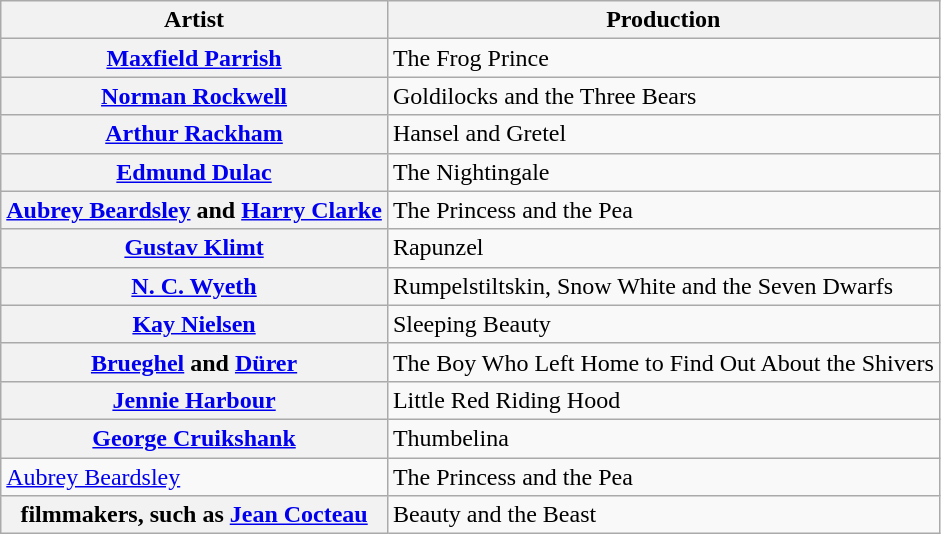<table class="wikitable plainrowheaders">
<tr>
<th scope="col">Artist</th>
<th scope="col">Production</th>
</tr>
<tr>
<th scope="row"><a href='#'>Maxfield Parrish</a></th>
<td>The Frog Prince</td>
</tr>
<tr>
<th scope="row"><a href='#'>Norman Rockwell</a></th>
<td>Goldilocks and the Three Bears</td>
</tr>
<tr>
<th scope="row"><a href='#'>Arthur Rackham</a></th>
<td>Hansel and Gretel</td>
</tr>
<tr>
<th scope="row"><a href='#'>Edmund Dulac</a></th>
<td>The Nightingale</td>
</tr>
<tr>
<th scope="row"><a href='#'>Aubrey Beardsley</a> and <a href='#'>Harry Clarke</a></th>
<td>The Princess and the Pea</td>
</tr>
<tr>
<th scope="row"><a href='#'>Gustav Klimt</a></th>
<td>Rapunzel</td>
</tr>
<tr>
<th scope="row"><a href='#'>N. C. Wyeth</a></th>
<td>Rumpelstiltskin, Snow White and the Seven Dwarfs</td>
</tr>
<tr>
<th scope="row"><a href='#'>Kay Nielsen</a></th>
<td>Sleeping Beauty</td>
</tr>
<tr>
<th scope="row"><a href='#'>Brueghel</a> and <a href='#'>Dürer</a></th>
<td>The Boy Who Left Home to Find Out About the Shivers</td>
</tr>
<tr>
<th scope="row"><a href='#'>Jennie Harbour</a></th>
<td>Little Red Riding Hood</td>
</tr>
<tr>
<th scope="row"><a href='#'>George Cruikshank</a></th>
<td>Thumbelina</td>
</tr>
<tr>
<td><a href='#'>Aubrey Beardsley</a></td>
<td>The Princess and the Pea</td>
</tr>
<tr>
<th scope="row">filmmakers, such as <a href='#'>Jean Cocteau</a></th>
<td>Beauty and the Beast</td>
</tr>
</table>
